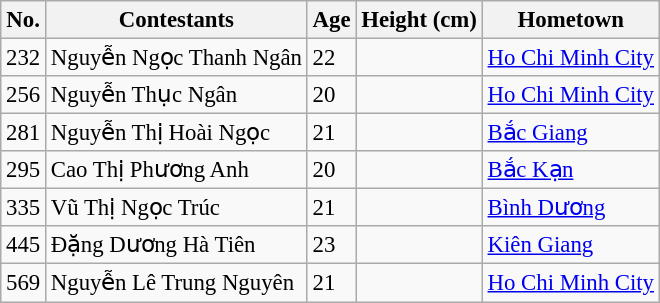<table class="wikitable sortable" style="font-size:95%;">
<tr>
<th>No.</th>
<th>Contestants</th>
<th>Age</th>
<th>Height (cm)</th>
<th>Hometown</th>
</tr>
<tr>
<td>232</td>
<td>Nguyễn Ngọc Thanh Ngân</td>
<td>22</td>
<td></td>
<td><a href='#'>Ho Chi Minh City</a></td>
</tr>
<tr>
<td>256</td>
<td>Nguyễn Thục Ngân</td>
<td>20</td>
<td></td>
<td><a href='#'>Ho Chi Minh City</a></td>
</tr>
<tr>
<td>281</td>
<td>Nguyễn Thị Hoài Ngọc</td>
<td>21</td>
<td></td>
<td><a href='#'>Bắc Giang</a></td>
</tr>
<tr>
<td>295</td>
<td>Cao Thị Phương Anh</td>
<td>20</td>
<td></td>
<td><a href='#'>Bắc Kạn</a></td>
</tr>
<tr>
<td>335</td>
<td>Vũ Thị Ngọc Trúc</td>
<td>21</td>
<td></td>
<td><a href='#'>Bình Dương</a></td>
</tr>
<tr>
<td>445</td>
<td>Đặng Dương Hà Tiên</td>
<td>23</td>
<td></td>
<td><a href='#'>Kiên Giang</a></td>
</tr>
<tr>
<td>569</td>
<td>Nguyễn Lê Trung Nguyên</td>
<td>21</td>
<td></td>
<td><a href='#'>Ho Chi Minh City</a></td>
</tr>
</table>
